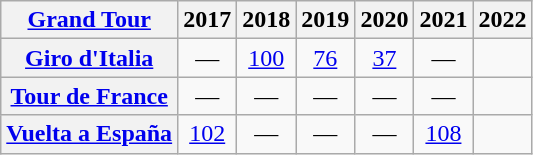<table class="wikitable plainrowheaders">
<tr>
<th scope="col"><a href='#'>Grand Tour</a></th>
<th scope="col">2017</th>
<th scope="col">2018</th>
<th scope="col">2019</th>
<th scope="col">2020</th>
<th scope="col">2021</th>
<th scope="col">2022</th>
</tr>
<tr style="text-align:center;">
<th scope="row"> <a href='#'>Giro d'Italia</a></th>
<td>—</td>
<td><a href='#'>100</a></td>
<td><a href='#'>76</a></td>
<td><a href='#'>37</a></td>
<td>—</td>
<td></td>
</tr>
<tr style="text-align:center;">
<th scope="row"> <a href='#'>Tour de France</a></th>
<td>—</td>
<td>—</td>
<td>—</td>
<td>—</td>
<td>—</td>
<td></td>
</tr>
<tr style="text-align:center;">
<th scope="row"> <a href='#'>Vuelta a España</a></th>
<td><a href='#'>102</a></td>
<td>—</td>
<td>—</td>
<td>—</td>
<td><a href='#'>108</a></td>
<td></td>
</tr>
</table>
